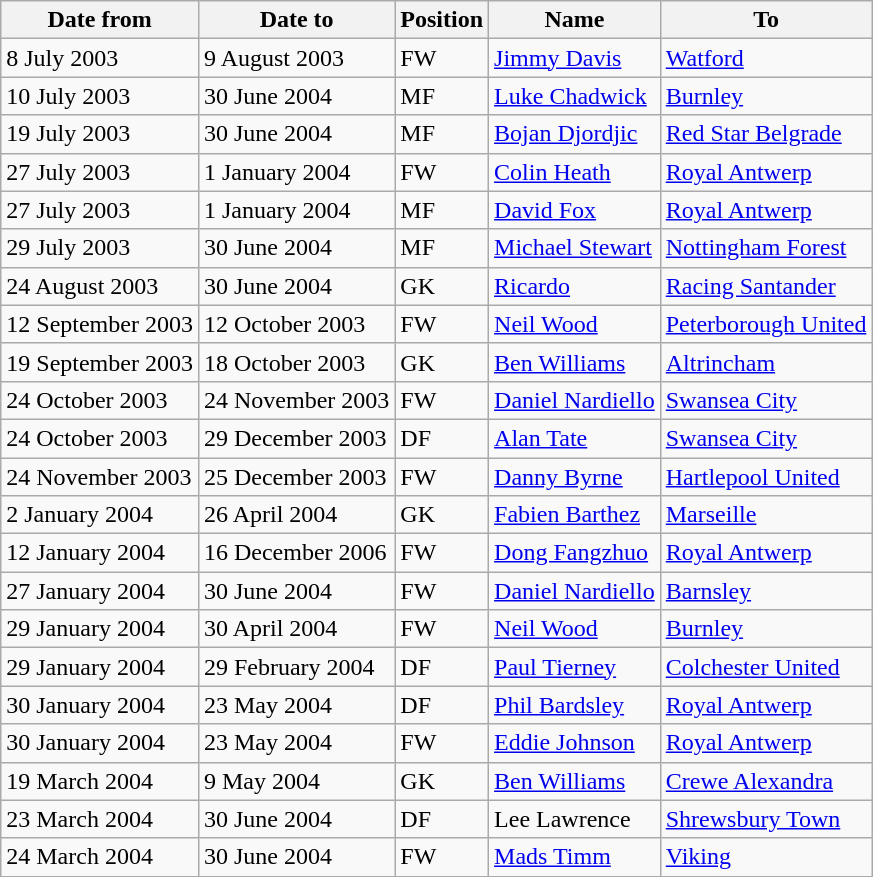<table class="wikitable">
<tr>
<th>Date from</th>
<th>Date to</th>
<th>Position</th>
<th>Name</th>
<th>To</th>
</tr>
<tr>
<td>8 July 2003</td>
<td>9 August 2003</td>
<td>FW</td>
<td> <a href='#'>Jimmy Davis</a></td>
<td> <a href='#'>Watford</a></td>
</tr>
<tr>
<td>10 July 2003</td>
<td>30 June 2004</td>
<td>MF</td>
<td> <a href='#'>Luke Chadwick</a></td>
<td> <a href='#'>Burnley</a></td>
</tr>
<tr>
<td>19 July 2003</td>
<td>30 June 2004</td>
<td>MF</td>
<td> <a href='#'>Bojan Djordjic</a></td>
<td> <a href='#'>Red Star Belgrade</a></td>
</tr>
<tr>
<td>27 July 2003</td>
<td>1 January 2004</td>
<td>FW</td>
<td> <a href='#'>Colin Heath</a></td>
<td> <a href='#'>Royal Antwerp</a></td>
</tr>
<tr>
<td>27 July 2003</td>
<td>1 January 2004</td>
<td>MF</td>
<td> <a href='#'>David Fox</a></td>
<td> <a href='#'>Royal Antwerp</a></td>
</tr>
<tr>
<td>29 July 2003</td>
<td>30 June 2004</td>
<td>MF</td>
<td> <a href='#'>Michael Stewart</a></td>
<td> <a href='#'>Nottingham Forest</a></td>
</tr>
<tr>
<td>24 August 2003</td>
<td>30 June 2004</td>
<td>GK</td>
<td> <a href='#'>Ricardo</a></td>
<td> <a href='#'>Racing Santander</a></td>
</tr>
<tr>
<td>12 September 2003</td>
<td>12 October 2003</td>
<td>FW</td>
<td> <a href='#'>Neil Wood</a></td>
<td> <a href='#'>Peterborough United</a></td>
</tr>
<tr>
<td>19 September 2003</td>
<td>18 October 2003</td>
<td>GK</td>
<td> <a href='#'>Ben Williams</a></td>
<td> <a href='#'>Altrincham</a></td>
</tr>
<tr>
<td>24 October 2003</td>
<td>24 November 2003</td>
<td>FW</td>
<td> <a href='#'>Daniel Nardiello</a></td>
<td> <a href='#'>Swansea City</a></td>
</tr>
<tr>
<td>24 October 2003</td>
<td>29 December 2003</td>
<td>DF</td>
<td> <a href='#'>Alan Tate</a></td>
<td> <a href='#'>Swansea City</a></td>
</tr>
<tr>
<td>24 November 2003</td>
<td>25 December 2003</td>
<td>FW</td>
<td> <a href='#'>Danny Byrne</a></td>
<td> <a href='#'>Hartlepool United</a></td>
</tr>
<tr>
<td>2 January 2004</td>
<td>26 April 2004</td>
<td>GK</td>
<td> <a href='#'>Fabien Barthez</a></td>
<td> <a href='#'>Marseille</a></td>
</tr>
<tr>
<td>12 January 2004</td>
<td>16 December 2006</td>
<td>FW</td>
<td> <a href='#'>Dong Fangzhuo</a></td>
<td> <a href='#'>Royal Antwerp</a></td>
</tr>
<tr>
<td>27 January 2004</td>
<td>30 June 2004</td>
<td>FW</td>
<td> <a href='#'>Daniel Nardiello</a></td>
<td> <a href='#'>Barnsley</a></td>
</tr>
<tr>
<td>29 January 2004</td>
<td>30 April 2004</td>
<td>FW</td>
<td> <a href='#'>Neil Wood</a></td>
<td> <a href='#'>Burnley</a></td>
</tr>
<tr>
<td>29 January 2004</td>
<td>29 February 2004</td>
<td>DF</td>
<td> <a href='#'>Paul Tierney</a></td>
<td> <a href='#'>Colchester United</a></td>
</tr>
<tr>
<td>30 January 2004</td>
<td>23 May 2004</td>
<td>DF</td>
<td> <a href='#'>Phil Bardsley</a></td>
<td> <a href='#'>Royal Antwerp</a></td>
</tr>
<tr>
<td>30 January 2004</td>
<td>23 May 2004</td>
<td>FW</td>
<td> <a href='#'>Eddie Johnson</a></td>
<td> <a href='#'>Royal Antwerp</a></td>
</tr>
<tr>
<td>19 March 2004</td>
<td>9 May 2004</td>
<td>GK</td>
<td> <a href='#'>Ben Williams</a></td>
<td> <a href='#'>Crewe Alexandra</a></td>
</tr>
<tr>
<td>23 March 2004</td>
<td>30 June 2004</td>
<td>DF</td>
<td> Lee Lawrence</td>
<td> <a href='#'>Shrewsbury Town</a></td>
</tr>
<tr>
<td>24 March 2004</td>
<td>30 June 2004</td>
<td>FW</td>
<td> <a href='#'>Mads Timm</a></td>
<td> <a href='#'>Viking</a></td>
</tr>
</table>
